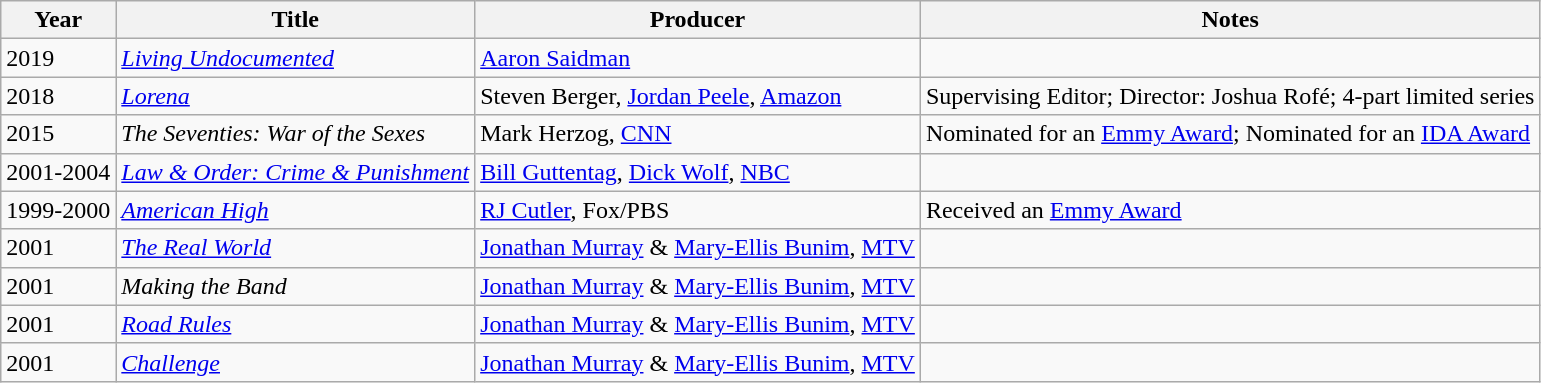<table class="wikitable">
<tr>
<th>Year</th>
<th>Title</th>
<th>Producer</th>
<th>Notes</th>
</tr>
<tr>
<td>2019</td>
<td><em><a href='#'>Living Undocumented</a></em></td>
<td><a href='#'>Aaron Saidman</a></td>
<td></td>
</tr>
<tr>
<td>2018</td>
<td><em><a href='#'>Lorena</a></em></td>
<td>Steven Berger, <a href='#'>Jordan Peele</a>, <a href='#'>Amazon</a></td>
<td>Supervising Editor; Director: Joshua Rofé; 4-part limited series</td>
</tr>
<tr>
<td>2015</td>
<td><em>The Seventies: War of the Sexes</em></td>
<td>Mark Herzog, <a href='#'>CNN</a></td>
<td>Nominated for an <a href='#'>Emmy Award</a>; Nominated for an <a href='#'>IDA Award</a></td>
</tr>
<tr>
<td>2001-2004</td>
<td><a href='#'><em>Law & Order: Crime & Punishment</em></a></td>
<td><a href='#'>Bill Guttentag</a>, <a href='#'>Dick Wolf</a>, <a href='#'>NBC</a></td>
<td></td>
</tr>
<tr>
<td>1999-2000</td>
<td><a href='#'><em>American High</em></a></td>
<td><a href='#'>RJ Cutler</a>, Fox/PBS</td>
<td>Received an <a href='#'>Emmy Award</a></td>
</tr>
<tr>
<td>2001</td>
<td><em><a href='#'>The Real World</a></em></td>
<td><a href='#'>Jonathan Murray</a> & <a href='#'>Mary-Ellis Bunim</a>, <a href='#'>MTV</a></td>
<td></td>
</tr>
<tr>
<td>2001</td>
<td><em>Making the Band</em></td>
<td><a href='#'>Jonathan Murray</a> & <a href='#'>Mary-Ellis Bunim</a>, <a href='#'>MTV</a></td>
<td></td>
</tr>
<tr>
<td>2001</td>
<td><em><a href='#'>Road Rules</a></em></td>
<td><a href='#'>Jonathan Murray</a> & <a href='#'>Mary-Ellis Bunim</a>, <a href='#'>MTV</a></td>
<td></td>
</tr>
<tr>
<td>2001</td>
<td><a href='#'><em>Challenge</em></a></td>
<td><a href='#'>Jonathan Murray</a> & <a href='#'>Mary-Ellis Bunim</a>, <a href='#'>MTV</a></td>
<td></td>
</tr>
</table>
